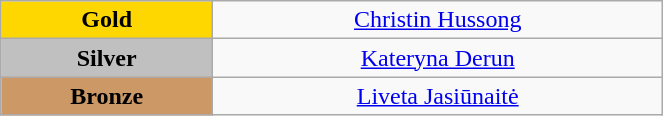<table class="wikitable" style="text-align:center; " width="35%">
<tr>
<td bgcolor="gold"><strong>Gold</strong></td>
<td><a href='#'>Christin Hussong</a><br>  <small><em></em></small></td>
</tr>
<tr>
<td bgcolor="silver"><strong>Silver</strong></td>
<td><a href='#'>Kateryna Derun</a><br>  <small><em></em></small></td>
</tr>
<tr>
<td bgcolor="CC9966"><strong>Bronze</strong></td>
<td><a href='#'>Liveta Jasiūnaitė</a><br>  <small><em></em></small></td>
</tr>
</table>
